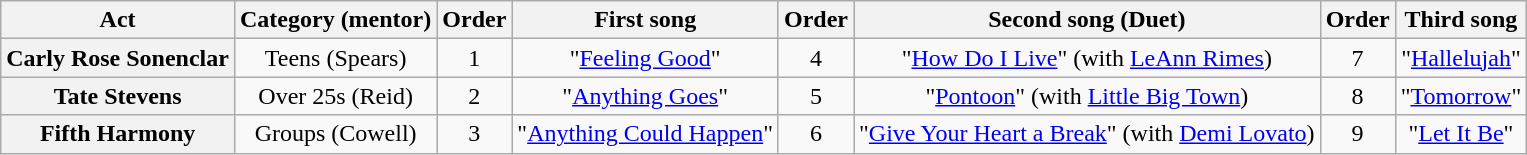<table class="wikitable plainrowheaders" style="text-align:center;">
<tr>
<th scope="col">Act</th>
<th scope="col">Category (mentor)</th>
<th scope="col">Order</th>
<th scope="col">First song</th>
<th scope="col">Order</th>
<th scope="col">Second song (Duet)</th>
<th scope="col">Order</th>
<th scope="col">Third song<br></th>
</tr>
<tr>
<th scope="row">Carly Rose Sonenclar</th>
<td>Teens (Spears)</td>
<td>1</td>
<td>"<a href='#'>Feeling Good</a>"</td>
<td>4</td>
<td>"<a href='#'>How Do I Live</a>" (with <a href='#'>LeAnn Rimes</a>)</td>
<td>7</td>
<td>"<a href='#'>Hallelujah</a>"<br></td>
</tr>
<tr>
<th scope="row">Tate Stevens</th>
<td>Over 25s (Reid)</td>
<td>2</td>
<td>"<a href='#'>Anything Goes</a>"</td>
<td>5</td>
<td>"<a href='#'>Pontoon</a>" (with <a href='#'>Little Big Town</a>)</td>
<td>8</td>
<td>"<a href='#'>Tomorrow</a>"<br></td>
</tr>
<tr>
<th scope="row">Fifth Harmony</th>
<td>Groups (Cowell)</td>
<td>3</td>
<td>"<a href='#'>Anything Could Happen</a>"</td>
<td>6</td>
<td>"<a href='#'>Give Your Heart a Break</a>" (with <a href='#'>Demi Lovato</a>)</td>
<td>9</td>
<td>"<a href='#'>Let It Be</a>"<br></td>
</tr>
</table>
